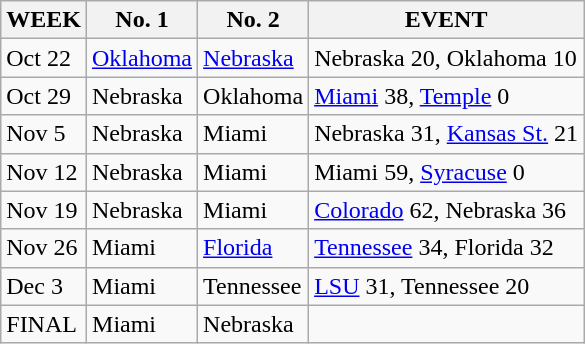<table class="wikitable">
<tr>
<th>WEEK</th>
<th>No. 1</th>
<th>No. 2</th>
<th>EVENT</th>
</tr>
<tr>
<td>Oct 22</td>
<td><a href='#'>Oklahoma</a></td>
<td><a href='#'>Nebraska</a></td>
<td>Nebraska 20, Oklahoma 10</td>
</tr>
<tr>
<td>Oct 29</td>
<td>Nebraska</td>
<td>Oklahoma</td>
<td><a href='#'>Miami</a> 38, <a href='#'>Temple</a> 0</td>
</tr>
<tr>
<td>Nov 5</td>
<td>Nebraska</td>
<td>Miami</td>
<td>Nebraska 31, <a href='#'>Kansas St.</a> 21</td>
</tr>
<tr>
<td>Nov 12</td>
<td>Nebraska</td>
<td>Miami</td>
<td>Miami 59, <a href='#'>Syracuse</a> 0</td>
</tr>
<tr>
<td>Nov 19</td>
<td>Nebraska</td>
<td>Miami</td>
<td><a href='#'>Colorado</a> 62, Nebraska 36</td>
</tr>
<tr>
<td>Nov 26</td>
<td>Miami</td>
<td><a href='#'>Florida</a></td>
<td><a href='#'>Tennessee</a> 34, Florida 32</td>
</tr>
<tr>
<td>Dec 3</td>
<td>Miami</td>
<td>Tennessee</td>
<td><a href='#'>LSU</a> 31, Tennessee 20</td>
</tr>
<tr>
<td>FINAL</td>
<td>Miami</td>
<td>Nebraska</td>
<td></td>
</tr>
</table>
